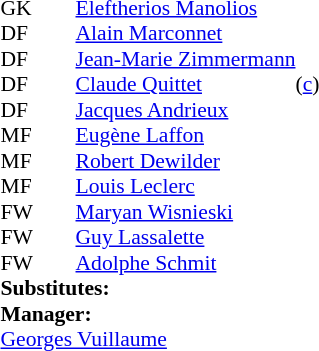<table style="font-size: 90%" cellspacing="0" cellpadding="0" align=center>
<tr>
<td colspan=4></td>
</tr>
<tr>
<th width=25></th>
<th width=25></th>
</tr>
<tr>
<td>GK</td>
<td><strong> </strong></td>
<td> <a href='#'>Eleftherios Manolios</a></td>
</tr>
<tr>
<td>DF</td>
<td><strong> </strong></td>
<td> <a href='#'>Alain Marconnet</a></td>
</tr>
<tr>
<td>DF</td>
<td><strong> </strong></td>
<td> <a href='#'>Jean-Marie Zimmermann</a></td>
</tr>
<tr>
<td>DF</td>
<td><strong> </strong></td>
<td> <a href='#'>Claude Quittet</a></td>
<td>(<a href='#'>c</a>)</td>
</tr>
<tr>
<td>DF</td>
<td><strong> </strong></td>
<td> <a href='#'>Jacques Andrieux</a></td>
</tr>
<tr>
<td>MF</td>
<td><strong> </strong></td>
<td> <a href='#'>Eugène Laffon</a></td>
</tr>
<tr>
<td>MF</td>
<td><strong> </strong></td>
<td> <a href='#'>Robert Dewilder</a></td>
</tr>
<tr>
<td>MF</td>
<td><strong> </strong></td>
<td> <a href='#'>Louis Leclerc</a></td>
</tr>
<tr>
<td>FW</td>
<td><strong> </strong></td>
<td> <a href='#'>Maryan Wisnieski</a></td>
</tr>
<tr>
<td>FW</td>
<td><strong> </strong></td>
<td> <a href='#'>Guy Lassalette</a></td>
</tr>
<tr>
<td>FW</td>
<td><strong> </strong></td>
<td> <a href='#'>Adolphe Schmit</a></td>
</tr>
<tr>
<td colspan=3><strong>Substitutes:</strong></td>
</tr>
<tr>
<td colspan=3><strong>Manager:</strong></td>
</tr>
<tr>
<td colspan=4> <a href='#'>Georges Vuillaume</a></td>
</tr>
</table>
